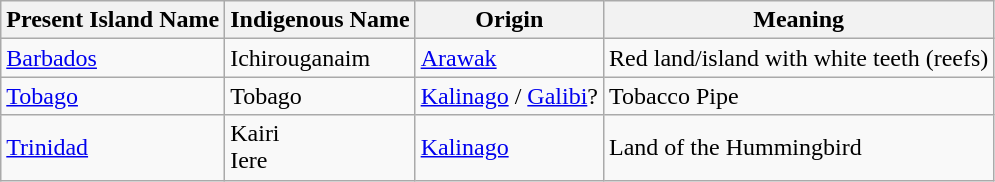<table class="wikitable">
<tr>
<th>Present Island Name</th>
<th>Indigenous Name</th>
<th>Origin</th>
<th>Meaning</th>
</tr>
<tr>
<td><a href='#'>Barbados</a></td>
<td>Ichirouganaim</td>
<td><a href='#'>Arawak</a></td>
<td>Red land/island with white teeth (reefs)</td>
</tr>
<tr>
<td><a href='#'>Tobago</a></td>
<td>Tobago</td>
<td><a href='#'>Kalinago</a> / <a href='#'>Galibi</a>?</td>
<td>Tobacco Pipe</td>
</tr>
<tr>
<td><a href='#'>Trinidad</a></td>
<td>Kairi<br>Iere</td>
<td><a href='#'>Kalinago</a></td>
<td>Land of the Hummingbird</td>
</tr>
</table>
